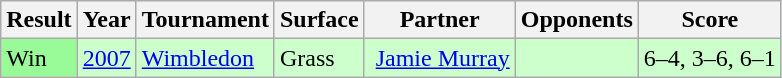<table class="sortable wikitable">
<tr>
<th>Result</th>
<th>Year</th>
<th>Tournament</th>
<th>Surface</th>
<th>Partner</th>
<th>Opponents</th>
<th>Score</th>
</tr>
<tr style="background:#cfc;">
<td bgcolor=98FB98>Win</td>
<td><a href='#'>2007</a></td>
<td><a href='#'>Wimbledon</a></td>
<td>Grass</td>
<td> <a href='#'>Jamie Murray</a></td>
<td></td>
<td>6–4, 3–6, 6–1</td>
</tr>
</table>
